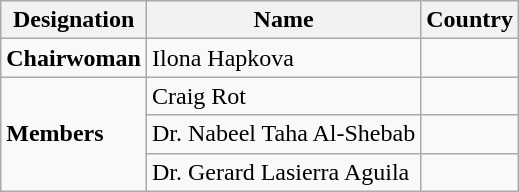<table class="wikitable">
<tr>
<th>Designation</th>
<th>Name</th>
<th>Country</th>
</tr>
<tr>
<td><strong>Chairwoman</strong></td>
<td>Ilona Hapkova</td>
<td></td>
</tr>
<tr>
<td rowspan=3><strong>Members</strong></td>
<td>Craig Rot</td>
<td></td>
</tr>
<tr>
<td>Dr. Nabeel Taha Al-Shebab</td>
<td></td>
</tr>
<tr>
<td>Dr. Gerard Lasierra Aguila</td>
<td></td>
</tr>
</table>
